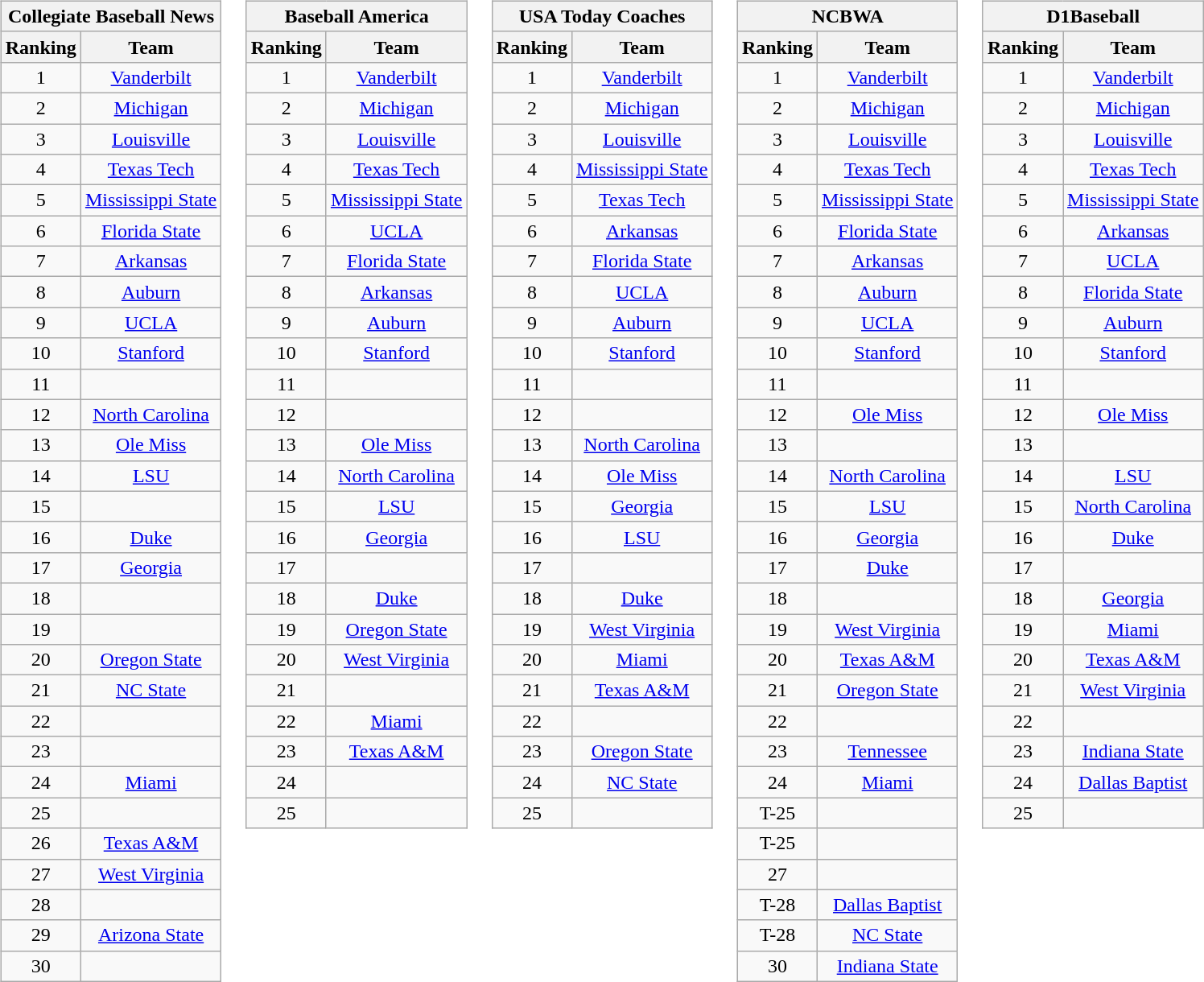<table>
<tr style="vertical-align:top;">
<td><br><table class="wikitable" style="text-align:center;">
<tr>
<th colspan=3><strong>Collegiate Baseball News</strong> </th>
</tr>
<tr>
<th>Ranking</th>
<th>Team</th>
</tr>
<tr>
<td>1</td>
<td><a href='#'>Vanderbilt</a></td>
</tr>
<tr>
<td>2</td>
<td><a href='#'>Michigan</a></td>
</tr>
<tr>
<td>3</td>
<td><a href='#'>Louisville</a></td>
</tr>
<tr>
<td>4</td>
<td><a href='#'>Texas Tech</a></td>
</tr>
<tr>
<td>5</td>
<td><a href='#'>Mississippi State</a></td>
</tr>
<tr>
<td>6</td>
<td><a href='#'>Florida State</a></td>
</tr>
<tr>
<td>7</td>
<td><a href='#'>Arkansas</a></td>
</tr>
<tr>
<td>8</td>
<td><a href='#'>Auburn</a></td>
</tr>
<tr>
<td>9</td>
<td><a href='#'>UCLA</a></td>
</tr>
<tr>
<td>10</td>
<td><a href='#'>Stanford</a></td>
</tr>
<tr>
<td>11</td>
<td></td>
</tr>
<tr>
<td>12</td>
<td><a href='#'>North Carolina</a></td>
</tr>
<tr>
<td>13</td>
<td><a href='#'>Ole Miss</a></td>
</tr>
<tr>
<td>14</td>
<td><a href='#'>LSU</a></td>
</tr>
<tr>
<td>15</td>
<td></td>
</tr>
<tr>
<td>16</td>
<td><a href='#'>Duke</a></td>
</tr>
<tr>
<td>17</td>
<td><a href='#'>Georgia</a></td>
</tr>
<tr>
<td>18</td>
<td></td>
</tr>
<tr>
<td>19</td>
<td></td>
</tr>
<tr>
<td>20</td>
<td><a href='#'>Oregon State</a></td>
</tr>
<tr>
<td>21</td>
<td><a href='#'>NC State</a></td>
</tr>
<tr>
<td>22</td>
<td></td>
</tr>
<tr>
<td>23</td>
<td></td>
</tr>
<tr>
<td>24</td>
<td><a href='#'>Miami</a></td>
</tr>
<tr>
<td>25</td>
<td></td>
</tr>
<tr>
<td>26</td>
<td><a href='#'>Texas A&M</a></td>
</tr>
<tr>
<td>27</td>
<td><a href='#'>West Virginia</a></td>
</tr>
<tr>
<td>28</td>
<td></td>
</tr>
<tr>
<td>29</td>
<td><a href='#'>Arizona State</a></td>
</tr>
<tr>
<td>30</td>
<td></td>
</tr>
</table>
</td>
<td><br><table class="wikitable" style="text-align:center;">
<tr>
<th colspan=3><strong>Baseball America</strong> </th>
</tr>
<tr>
<th>Ranking</th>
<th>Team</th>
</tr>
<tr>
<td>1</td>
<td><a href='#'>Vanderbilt</a></td>
</tr>
<tr>
<td>2</td>
<td><a href='#'>Michigan</a></td>
</tr>
<tr>
<td>3</td>
<td><a href='#'>Louisville</a></td>
</tr>
<tr>
<td>4</td>
<td><a href='#'>Texas Tech</a></td>
</tr>
<tr>
<td>5</td>
<td><a href='#'>Mississippi State</a></td>
</tr>
<tr>
<td>6</td>
<td><a href='#'>UCLA</a></td>
</tr>
<tr>
<td>7</td>
<td><a href='#'>Florida State</a></td>
</tr>
<tr>
<td>8</td>
<td><a href='#'>Arkansas</a></td>
</tr>
<tr>
<td>9</td>
<td><a href='#'>Auburn</a></td>
</tr>
<tr>
<td>10</td>
<td><a href='#'>Stanford</a></td>
</tr>
<tr>
<td>11</td>
<td></td>
</tr>
<tr>
<td>12</td>
<td></td>
</tr>
<tr>
<td>13</td>
<td><a href='#'>Ole Miss</a></td>
</tr>
<tr>
<td>14</td>
<td><a href='#'>North Carolina</a></td>
</tr>
<tr>
<td>15</td>
<td><a href='#'>LSU</a></td>
</tr>
<tr>
<td>16</td>
<td><a href='#'>Georgia</a></td>
</tr>
<tr>
<td>17</td>
<td></td>
</tr>
<tr>
<td>18</td>
<td><a href='#'>Duke</a></td>
</tr>
<tr>
<td>19</td>
<td><a href='#'>Oregon State</a></td>
</tr>
<tr>
<td>20</td>
<td><a href='#'>West Virginia</a></td>
</tr>
<tr>
<td>21</td>
<td></td>
</tr>
<tr>
<td>22</td>
<td><a href='#'>Miami</a></td>
</tr>
<tr>
<td>23</td>
<td><a href='#'>Texas A&M</a></td>
</tr>
<tr>
<td>24</td>
<td></td>
</tr>
<tr>
<td>25</td>
<td></td>
</tr>
</table>
</td>
<td><br><table class="wikitable" style="vertical-align:top; text-align:center;">
<tr>
<th colspan=3><strong>USA Today Coaches</strong> </th>
</tr>
<tr>
<th>Ranking</th>
<th>Team</th>
</tr>
<tr>
<td>1</td>
<td><a href='#'>Vanderbilt</a></td>
</tr>
<tr>
<td>2</td>
<td><a href='#'>Michigan</a></td>
</tr>
<tr>
<td>3</td>
<td><a href='#'>Louisville</a></td>
</tr>
<tr>
<td>4</td>
<td><a href='#'>Mississippi State</a></td>
</tr>
<tr>
<td>5</td>
<td><a href='#'>Texas Tech</a></td>
</tr>
<tr>
<td>6</td>
<td><a href='#'>Arkansas</a></td>
</tr>
<tr>
<td>7</td>
<td><a href='#'>Florida State</a></td>
</tr>
<tr>
<td>8</td>
<td><a href='#'>UCLA</a></td>
</tr>
<tr>
<td>9</td>
<td><a href='#'>Auburn</a></td>
</tr>
<tr>
<td>10</td>
<td><a href='#'>Stanford</a></td>
</tr>
<tr>
<td>11</td>
<td></td>
</tr>
<tr>
<td>12</td>
<td></td>
</tr>
<tr>
<td>13</td>
<td><a href='#'>North Carolina</a></td>
</tr>
<tr>
<td>14</td>
<td><a href='#'>Ole Miss</a></td>
</tr>
<tr>
<td>15</td>
<td><a href='#'>Georgia</a></td>
</tr>
<tr>
<td>16</td>
<td><a href='#'>LSU</a></td>
</tr>
<tr>
<td>17</td>
<td></td>
</tr>
<tr>
<td>18</td>
<td><a href='#'>Duke</a></td>
</tr>
<tr>
<td>19</td>
<td><a href='#'>West Virginia</a></td>
</tr>
<tr>
<td>20</td>
<td><a href='#'>Miami</a></td>
</tr>
<tr>
<td>21</td>
<td><a href='#'>Texas A&M</a></td>
</tr>
<tr>
<td>22</td>
<td></td>
</tr>
<tr>
<td>23</td>
<td><a href='#'>Oregon State</a></td>
</tr>
<tr>
<td>24</td>
<td><a href='#'>NC State</a></td>
</tr>
<tr>
<td>25</td>
<td></td>
</tr>
</table>
</td>
<td><br><table class="wikitable" style="vertical-align:top; text-align:center;">
<tr>
<th colspan=3><strong>NCBWA</strong> </th>
</tr>
<tr>
<th>Ranking</th>
<th>Team</th>
</tr>
<tr>
<td>1</td>
<td><a href='#'>Vanderbilt</a></td>
</tr>
<tr>
<td>2</td>
<td><a href='#'>Michigan</a></td>
</tr>
<tr>
<td>3</td>
<td><a href='#'>Louisville</a></td>
</tr>
<tr>
<td>4</td>
<td><a href='#'>Texas Tech</a></td>
</tr>
<tr>
<td>5</td>
<td><a href='#'>Mississippi State</a></td>
</tr>
<tr>
<td>6</td>
<td><a href='#'>Florida State</a></td>
</tr>
<tr>
<td>7</td>
<td><a href='#'>Arkansas</a></td>
</tr>
<tr>
<td>8</td>
<td><a href='#'>Auburn</a></td>
</tr>
<tr>
<td>9</td>
<td><a href='#'>UCLA</a></td>
</tr>
<tr>
<td>10</td>
<td><a href='#'>Stanford</a></td>
</tr>
<tr>
<td>11</td>
<td></td>
</tr>
<tr>
<td>12</td>
<td><a href='#'>Ole Miss</a></td>
</tr>
<tr>
<td>13</td>
<td></td>
</tr>
<tr>
<td>14</td>
<td><a href='#'>North Carolina</a></td>
</tr>
<tr>
<td>15</td>
<td><a href='#'>LSU</a></td>
</tr>
<tr>
<td>16</td>
<td><a href='#'>Georgia</a></td>
</tr>
<tr>
<td>17</td>
<td><a href='#'>Duke</a></td>
</tr>
<tr>
<td>18</td>
<td></td>
</tr>
<tr>
<td>19</td>
<td><a href='#'>West Virginia</a></td>
</tr>
<tr>
<td>20</td>
<td><a href='#'>Texas A&M</a></td>
</tr>
<tr>
<td>21</td>
<td><a href='#'>Oregon State</a></td>
</tr>
<tr>
<td>22</td>
<td></td>
</tr>
<tr>
<td>23</td>
<td><a href='#'>Tennessee</a></td>
</tr>
<tr>
<td>24</td>
<td><a href='#'>Miami</a></td>
</tr>
<tr>
<td>T-25</td>
<td></td>
</tr>
<tr>
<td>T-25</td>
<td></td>
</tr>
<tr>
<td>27</td>
<td></td>
</tr>
<tr>
<td>T-28</td>
<td><a href='#'>Dallas Baptist</a></td>
</tr>
<tr>
<td>T-28</td>
<td><a href='#'>NC State</a></td>
</tr>
<tr>
<td>30</td>
<td><a href='#'>Indiana State</a></td>
</tr>
</table>
</td>
<td><br><table class="wikitable" style="vertical-align:top; text-align:center;">
<tr>
<th colspan=3><strong>D1Baseball</strong> </th>
</tr>
<tr>
<th>Ranking</th>
<th>Team</th>
</tr>
<tr>
<td>1</td>
<td><a href='#'>Vanderbilt</a></td>
</tr>
<tr>
<td>2</td>
<td><a href='#'>Michigan</a></td>
</tr>
<tr>
<td>3</td>
<td><a href='#'>Louisville</a></td>
</tr>
<tr>
<td>4</td>
<td><a href='#'>Texas Tech</a></td>
</tr>
<tr>
<td>5</td>
<td><a href='#'>Mississippi State</a></td>
</tr>
<tr>
<td>6</td>
<td><a href='#'>Arkansas</a></td>
</tr>
<tr>
<td>7</td>
<td><a href='#'>UCLA</a></td>
</tr>
<tr>
<td>8</td>
<td><a href='#'>Florida State</a></td>
</tr>
<tr>
<td>9</td>
<td><a href='#'>Auburn</a></td>
</tr>
<tr>
<td>10</td>
<td><a href='#'>Stanford</a></td>
</tr>
<tr>
<td>11</td>
<td></td>
</tr>
<tr>
<td>12</td>
<td><a href='#'>Ole Miss</a></td>
</tr>
<tr>
<td>13</td>
<td></td>
</tr>
<tr>
<td>14</td>
<td><a href='#'>LSU</a></td>
</tr>
<tr>
<td>15</td>
<td><a href='#'>North Carolina</a></td>
</tr>
<tr>
<td>16</td>
<td><a href='#'>Duke</a></td>
</tr>
<tr>
<td>17</td>
<td></td>
</tr>
<tr>
<td>18</td>
<td><a href='#'>Georgia</a></td>
</tr>
<tr>
<td>19</td>
<td><a href='#'>Miami</a></td>
</tr>
<tr>
<td>20</td>
<td><a href='#'>Texas A&M</a></td>
</tr>
<tr>
<td>21</td>
<td><a href='#'>West Virginia</a></td>
</tr>
<tr>
<td>22</td>
<td></td>
</tr>
<tr>
<td>23</td>
<td><a href='#'>Indiana State</a></td>
</tr>
<tr>
<td>24</td>
<td><a href='#'>Dallas Baptist</a></td>
</tr>
<tr>
<td>25</td>
<td></td>
</tr>
</table>
</td>
</tr>
</table>
